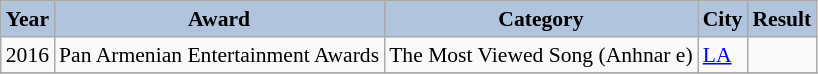<table class="wikitable" style="font-size:90%;">
<tr>
<th style="background:#B0C4DE;"><strong>Year</strong></th>
<th style="background:#B0C4DE;"><strong>Award</strong></th>
<th style="background:#B0C4DE;"><strong>Category</strong></th>
<th style="background:#B0C4DE;"><strong>City</strong></th>
<th style="background:#B0C4DE;"><strong>Result</strong></th>
</tr>
<tr>
<td>2016</td>
<td>Pan Armenian Entertainment Awards</td>
<td>The Most Viewed Song (Anhnar e)</td>
<td><a href='#'>LA</a></td>
<td></td>
</tr>
<tr>
</tr>
</table>
